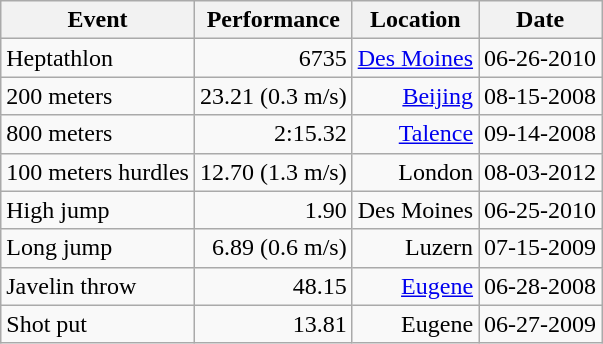<table class="wikitable" |]>
<tr>
<th>Event</th>
<th>Performance</th>
<th>Location</th>
<th>Date</th>
</tr>
<tr>
<td>Heptathlon</td>
<td align=right>6735</td>
<td align=right><a href='#'>Des Moines</a></td>
<td>06-26-2010</td>
</tr>
<tr>
<td>200 meters</td>
<td align=right>23.21 (0.3 m/s)</td>
<td align=right><a href='#'>Beijing</a></td>
<td>08-15-2008</td>
</tr>
<tr>
<td>800 meters</td>
<td align=right>2:15.32</td>
<td align=right><a href='#'>Talence</a></td>
<td>09-14-2008</td>
</tr>
<tr>
<td>100 meters hurdles</td>
<td align=right>12.70 (1.3 m/s)</td>
<td align=right>London</td>
<td>08-03-2012</td>
</tr>
<tr>
<td>High jump</td>
<td align=right>1.90</td>
<td align=right>Des Moines</td>
<td>06-25-2010</td>
</tr>
<tr>
<td>Long jump</td>
<td align=right>6.89 (0.6 m/s)</td>
<td align=right>Luzern</td>
<td>07-15-2009</td>
</tr>
<tr>
<td>Javelin throw</td>
<td align=right>48.15</td>
<td align=right><a href='#'>Eugene</a></td>
<td>06-28-2008</td>
</tr>
<tr>
<td>Shot put</td>
<td align=right>13.81</td>
<td align=right>Eugene</td>
<td>06-27-2009</td>
</tr>
</table>
